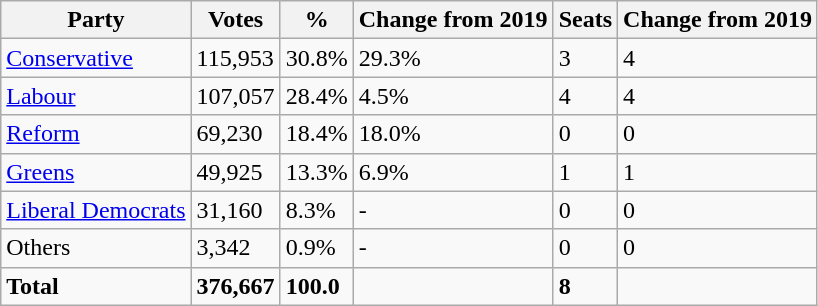<table class="wikitable">
<tr>
<th>Party</th>
<th>Votes</th>
<th>%</th>
<th>Change from 2019</th>
<th>Seats</th>
<th>Change from 2019</th>
</tr>
<tr>
<td><a href='#'>Conservative</a></td>
<td>115,953</td>
<td>30.8%</td>
<td>29.3%</td>
<td>3</td>
<td>4</td>
</tr>
<tr>
<td><a href='#'>Labour</a></td>
<td>107,057</td>
<td>28.4%</td>
<td>4.5%</td>
<td>4</td>
<td>4</td>
</tr>
<tr>
<td><a href='#'>Reform</a></td>
<td>69,230</td>
<td>18.4%</td>
<td>18.0%</td>
<td>0</td>
<td>0</td>
</tr>
<tr>
<td><a href='#'>Greens</a></td>
<td>49,925</td>
<td>13.3%</td>
<td>6.9%</td>
<td>1</td>
<td>1</td>
</tr>
<tr>
<td><a href='#'>Liberal Democrats</a></td>
<td>31,160</td>
<td>8.3%</td>
<td>-</td>
<td>0</td>
<td>0</td>
</tr>
<tr>
<td>Others</td>
<td>3,342</td>
<td>0.9%</td>
<td>-</td>
<td>0</td>
<td>0</td>
</tr>
<tr>
<td><strong>Total</strong></td>
<td><strong>376,667</strong></td>
<td><strong>100.0</strong></td>
<td></td>
<td><strong>8</strong></td>
<td></td>
</tr>
</table>
